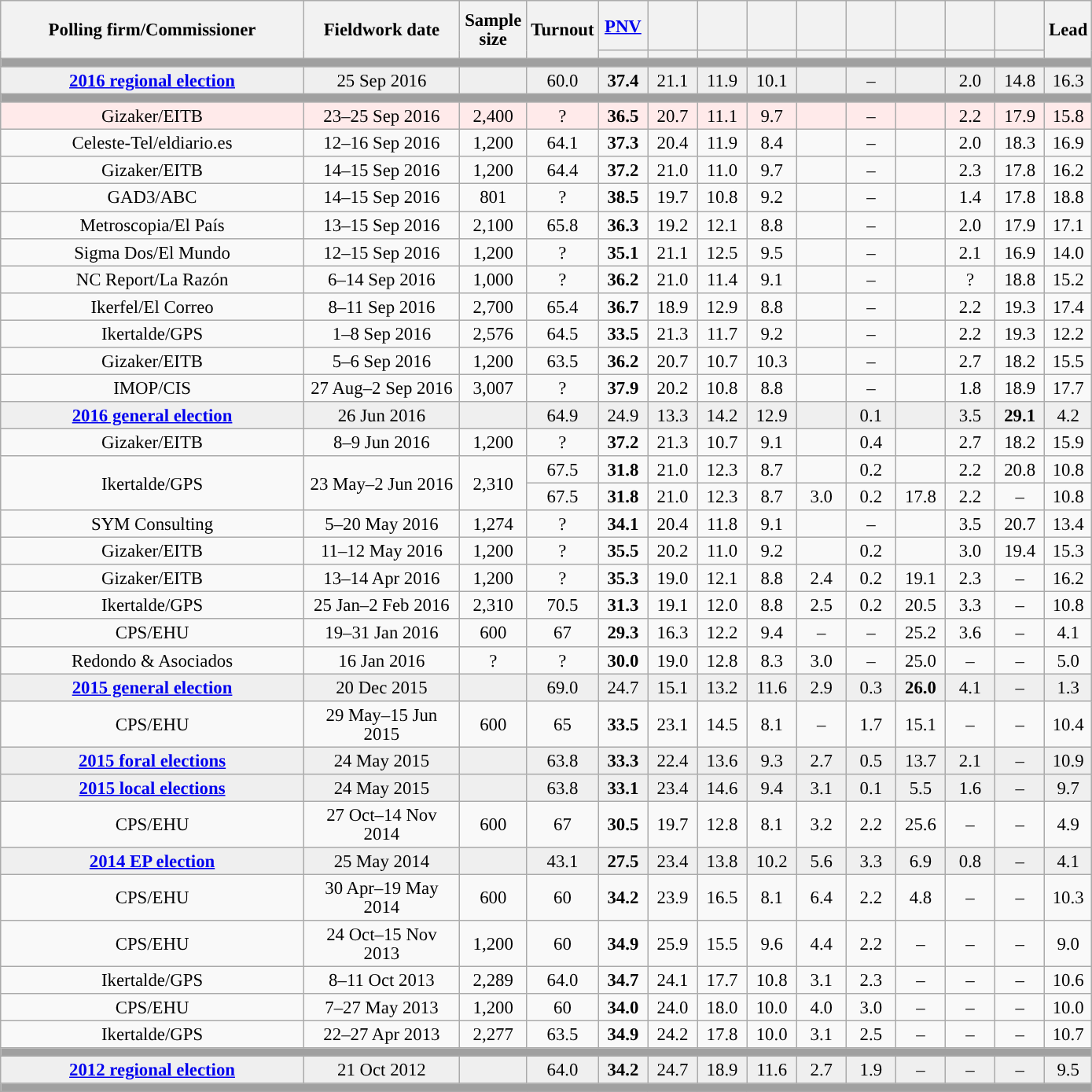<table class="wikitable collapsible collapsed" style="text-align:center; font-size:95%; line-height:16px;">
<tr style="height:42px;">
<th style="width:250px;" rowspan="2">Polling firm/Commissioner</th>
<th style="width:125px;" rowspan="2">Fieldwork date</th>
<th style="width:50px;" rowspan="2">Sample size</th>
<th style="width:45px;" rowspan="2">Turnout</th>
<th style="width:35px;"><a href='#'>PNV</a></th>
<th style="width:35px;"></th>
<th style="width:35px;"></th>
<th style="width:35px;"></th>
<th style="width:35px;"></th>
<th style="width:35px;"></th>
<th style="width:35px;"></th>
<th style="width:35px;"></th>
<th style="width:35px;"></th>
<th style="width:30px;" rowspan="2">Lead</th>
</tr>
<tr>
<th style="color:inherit;background:"></th>
<th style="color:inherit;background:"></th>
<th style="color:inherit;background:"></th>
<th style="color:inherit;background:"></th>
<th style="color:inherit;background:"></th>
<th style="color:inherit;background:"></th>
<th style="color:inherit;background:"></th>
<th style="color:inherit;background:"></th>
<th style="color:inherit;background:"></th>
</tr>
<tr>
<td colspan="14" style="background:#A0A0A0"></td>
</tr>
<tr style="background:#EFEFEF;">
<td><strong><a href='#'>2016 regional election</a></strong></td>
<td>25 Sep 2016</td>
<td></td>
<td>60.0</td>
<td><strong>37.4</strong><br></td>
<td>21.1<br></td>
<td>11.9<br></td>
<td>10.1<br></td>
<td></td>
<td>–</td>
<td></td>
<td>2.0<br></td>
<td>14.8<br></td>
<td style="background:">16.3</td>
</tr>
<tr>
<td colspan="14" style="background:#A0A0A0"></td>
</tr>
<tr style="background:#FFEAEA;">
<td>Gizaker/EITB</td>
<td>23–25 Sep 2016</td>
<td>2,400</td>
<td>?</td>
<td><strong>36.5</strong><br></td>
<td>20.7<br></td>
<td>11.1<br></td>
<td>9.7<br></td>
<td></td>
<td>–</td>
<td></td>
<td>2.2<br></td>
<td>17.9<br></td>
<td style="background:">15.8</td>
</tr>
<tr>
<td>Celeste-Tel/eldiario.es</td>
<td>12–16 Sep 2016</td>
<td>1,200</td>
<td>64.1</td>
<td><strong>37.3</strong><br></td>
<td>20.4<br></td>
<td>11.9<br></td>
<td>8.4<br></td>
<td></td>
<td>–</td>
<td></td>
<td>2.0<br></td>
<td>18.3<br></td>
<td style="background:">16.9</td>
</tr>
<tr>
<td>Gizaker/EITB</td>
<td>14–15 Sep 2016</td>
<td>1,200</td>
<td>64.4</td>
<td><strong>37.2</strong><br></td>
<td>21.0<br></td>
<td>11.0<br></td>
<td>9.7<br></td>
<td></td>
<td>–</td>
<td></td>
<td>2.3<br></td>
<td>17.8<br></td>
<td style="background:">16.2</td>
</tr>
<tr>
<td>GAD3/ABC</td>
<td>14–15 Sep 2016</td>
<td>801</td>
<td>?</td>
<td><strong>38.5</strong><br></td>
<td>19.7<br></td>
<td>10.8<br></td>
<td>9.2<br></td>
<td></td>
<td>–</td>
<td></td>
<td>1.4<br></td>
<td>17.8<br></td>
<td style="background:">18.8</td>
</tr>
<tr>
<td>Metroscopia/El País</td>
<td>13–15 Sep 2016</td>
<td>2,100</td>
<td>65.8</td>
<td><strong>36.3</strong><br></td>
<td>19.2<br></td>
<td>12.1<br></td>
<td>8.8<br></td>
<td></td>
<td>–</td>
<td></td>
<td>2.0<br></td>
<td>17.9<br></td>
<td style="background:">17.1</td>
</tr>
<tr>
<td>Sigma Dos/El Mundo</td>
<td>12–15 Sep 2016</td>
<td>1,200</td>
<td>?</td>
<td><strong>35.1</strong><br></td>
<td>21.1<br></td>
<td>12.5<br></td>
<td>9.5<br></td>
<td></td>
<td>–</td>
<td></td>
<td>2.1<br></td>
<td>16.9<br></td>
<td style="background:">14.0</td>
</tr>
<tr>
<td>NC Report/La Razón</td>
<td>6–14 Sep 2016</td>
<td>1,000</td>
<td>?</td>
<td><strong>36.2</strong><br></td>
<td>21.0<br></td>
<td>11.4<br></td>
<td>9.1<br></td>
<td></td>
<td>–</td>
<td></td>
<td>?<br></td>
<td>18.8<br></td>
<td style="background:">15.2</td>
</tr>
<tr>
<td>Ikerfel/El Correo</td>
<td>8–11 Sep 2016</td>
<td>2,700</td>
<td>65.4</td>
<td><strong>36.7</strong><br></td>
<td>18.9<br></td>
<td>12.9<br></td>
<td>8.8<br></td>
<td></td>
<td>–</td>
<td></td>
<td>2.2<br></td>
<td>19.3<br></td>
<td style="background:">17.4</td>
</tr>
<tr>
<td>Ikertalde/GPS</td>
<td>1–8 Sep 2016</td>
<td>2,576</td>
<td>64.5</td>
<td><strong>33.5</strong><br></td>
<td>21.3<br></td>
<td>11.7<br></td>
<td>9.2<br></td>
<td></td>
<td>–</td>
<td></td>
<td>2.2<br></td>
<td>19.3<br></td>
<td style="background:">12.2</td>
</tr>
<tr>
<td>Gizaker/EITB</td>
<td>5–6 Sep 2016</td>
<td>1,200</td>
<td>63.5</td>
<td><strong>36.2</strong><br></td>
<td>20.7<br></td>
<td>10.7<br></td>
<td>10.3<br></td>
<td></td>
<td>–</td>
<td></td>
<td>2.7<br></td>
<td>18.2<br></td>
<td style="background:">15.5</td>
</tr>
<tr>
<td>IMOP/CIS</td>
<td>27 Aug–2 Sep 2016</td>
<td>3,007</td>
<td>?</td>
<td><strong>37.9</strong><br></td>
<td>20.2<br></td>
<td>10.8<br></td>
<td>8.8<br></td>
<td></td>
<td>–</td>
<td></td>
<td>1.8<br></td>
<td>18.9<br></td>
<td style="background:">17.7</td>
</tr>
<tr style="background:#EFEFEF;">
<td><strong><a href='#'>2016 general election</a></strong></td>
<td>26 Jun 2016</td>
<td></td>
<td>64.9</td>
<td>24.9<br></td>
<td>13.3<br></td>
<td>14.2<br></td>
<td>12.9<br></td>
<td></td>
<td>0.1<br></td>
<td></td>
<td>3.5<br></td>
<td><strong>29.1</strong><br></td>
<td style="background:">4.2</td>
</tr>
<tr>
<td>Gizaker/EITB</td>
<td>8–9 Jun 2016</td>
<td>1,200</td>
<td>?</td>
<td><strong>37.2</strong><br></td>
<td>21.3<br></td>
<td>10.7<br></td>
<td>9.1<br></td>
<td></td>
<td>0.4<br></td>
<td></td>
<td>2.7<br></td>
<td>18.2<br></td>
<td style="background:">15.9</td>
</tr>
<tr>
<td rowspan="2">Ikertalde/GPS</td>
<td rowspan="2">23 May–2 Jun 2016</td>
<td rowspan="2">2,310</td>
<td>67.5</td>
<td><strong>31.8</strong><br></td>
<td>21.0<br></td>
<td>12.3<br></td>
<td>8.7<br></td>
<td></td>
<td>0.2<br></td>
<td></td>
<td>2.2<br></td>
<td>20.8<br></td>
<td style="background:">10.8</td>
</tr>
<tr>
<td>67.5</td>
<td><strong>31.8</strong><br></td>
<td>21.0<br></td>
<td>12.3<br></td>
<td>8.7<br></td>
<td>3.0<br></td>
<td>0.2<br></td>
<td>17.8<br></td>
<td>2.2<br></td>
<td>–</td>
<td style="background:">10.8</td>
</tr>
<tr>
<td>SYM Consulting</td>
<td>5–20 May 2016</td>
<td>1,274</td>
<td>?</td>
<td><strong>34.1</strong><br></td>
<td>20.4<br></td>
<td>11.8<br></td>
<td>9.1<br></td>
<td></td>
<td>–</td>
<td></td>
<td>3.5<br></td>
<td>20.7<br></td>
<td style="background:">13.4</td>
</tr>
<tr>
<td>Gizaker/EITB</td>
<td>11–12 May 2016</td>
<td>1,200</td>
<td>?</td>
<td><strong>35.5</strong><br></td>
<td>20.2<br></td>
<td>11.0<br></td>
<td>9.2<br></td>
<td></td>
<td>0.2<br></td>
<td></td>
<td>3.0<br></td>
<td>19.4<br></td>
<td style="background:">15.3</td>
</tr>
<tr>
<td>Gizaker/EITB</td>
<td>13–14 Apr 2016</td>
<td>1,200</td>
<td>?</td>
<td><strong>35.3</strong><br></td>
<td>19.0<br></td>
<td>12.1<br></td>
<td>8.8<br></td>
<td>2.4<br></td>
<td>0.2<br></td>
<td>19.1<br></td>
<td>2.3<br></td>
<td>–</td>
<td style="background:">16.2</td>
</tr>
<tr>
<td>Ikertalde/GPS</td>
<td>25 Jan–2 Feb 2016</td>
<td>2,310</td>
<td>70.5</td>
<td><strong>31.3</strong><br></td>
<td>19.1<br></td>
<td>12.0<br></td>
<td>8.8<br></td>
<td>2.5<br></td>
<td>0.2<br></td>
<td>20.5<br></td>
<td>3.3<br></td>
<td>–</td>
<td style="background:">10.8</td>
</tr>
<tr>
<td>CPS/EHU</td>
<td>19–31 Jan 2016</td>
<td>600</td>
<td>67</td>
<td><strong>29.3</strong><br></td>
<td>16.3<br></td>
<td>12.2<br></td>
<td>9.4<br></td>
<td>–</td>
<td>–</td>
<td>25.2<br></td>
<td>3.6<br></td>
<td>–</td>
<td style="background:">4.1</td>
</tr>
<tr>
<td>Redondo & Asociados</td>
<td>16 Jan 2016</td>
<td>?</td>
<td>?</td>
<td><strong>30.0</strong><br></td>
<td>19.0<br></td>
<td>12.8<br></td>
<td>8.3<br></td>
<td>3.0<br></td>
<td>–</td>
<td>25.0<br></td>
<td>–</td>
<td>–</td>
<td style="background:">5.0</td>
</tr>
<tr style="background:#EFEFEF;">
<td><strong><a href='#'>2015 general election</a></strong></td>
<td>20 Dec 2015</td>
<td></td>
<td>69.0</td>
<td>24.7<br></td>
<td>15.1<br></td>
<td>13.2<br></td>
<td>11.6<br></td>
<td>2.9<br></td>
<td>0.3<br></td>
<td><strong>26.0</strong><br></td>
<td>4.1<br></td>
<td>–</td>
<td style="background:">1.3</td>
</tr>
<tr>
<td>CPS/EHU</td>
<td>29 May–15 Jun 2015</td>
<td>600</td>
<td>65</td>
<td><strong>33.5</strong><br></td>
<td>23.1<br></td>
<td>14.5<br></td>
<td>8.1<br></td>
<td>–</td>
<td>1.7<br></td>
<td>15.1<br></td>
<td>–</td>
<td>–</td>
<td style="background:">10.4</td>
</tr>
<tr style="background:#EFEFEF;">
<td><strong><a href='#'>2015 foral elections</a></strong></td>
<td>24 May 2015</td>
<td></td>
<td>63.8</td>
<td><strong>33.3</strong><br></td>
<td>22.4<br></td>
<td>13.6<br></td>
<td>9.3<br></td>
<td>2.7<br></td>
<td>0.5<br></td>
<td>13.7<br></td>
<td>2.1<br></td>
<td>–</td>
<td style="background:">10.9</td>
</tr>
<tr style="background:#EFEFEF;">
<td><strong><a href='#'>2015 local elections</a></strong></td>
<td>24 May 2015</td>
<td></td>
<td>63.8</td>
<td><strong>33.1</strong></td>
<td>23.4</td>
<td>14.6</td>
<td>9.4</td>
<td>3.1</td>
<td>0.1</td>
<td>5.5</td>
<td>1.6</td>
<td>–</td>
<td style="background:">9.7</td>
</tr>
<tr>
<td>CPS/EHU</td>
<td>27 Oct–14 Nov 2014</td>
<td>600</td>
<td>67</td>
<td><strong>30.5</strong><br></td>
<td>19.7<br></td>
<td>12.8<br></td>
<td>8.1<br></td>
<td>3.2<br></td>
<td>2.2<br></td>
<td>25.6<br></td>
<td>–</td>
<td>–</td>
<td style="background:">4.9</td>
</tr>
<tr style="background:#EFEFEF;">
<td><strong><a href='#'>2014 EP election</a></strong></td>
<td>25 May 2014</td>
<td></td>
<td>43.1</td>
<td><strong>27.5</strong><br></td>
<td>23.4<br></td>
<td>13.8<br></td>
<td>10.2<br></td>
<td>5.6<br></td>
<td>3.3<br></td>
<td>6.9<br></td>
<td>0.8<br></td>
<td>–</td>
<td style="background:">4.1</td>
</tr>
<tr>
<td>CPS/EHU</td>
<td>30 Apr–19 May 2014</td>
<td>600</td>
<td>60</td>
<td><strong>34.2</strong><br></td>
<td>23.9<br></td>
<td>16.5<br></td>
<td>8.1<br></td>
<td>6.4<br></td>
<td>2.2<br></td>
<td>4.8<br></td>
<td>–</td>
<td>–</td>
<td style="background:">10.3</td>
</tr>
<tr>
<td>CPS/EHU</td>
<td>24 Oct–15 Nov 2013</td>
<td>1,200</td>
<td>60</td>
<td><strong>34.9</strong><br></td>
<td>25.9<br></td>
<td>15.5<br></td>
<td>9.6<br></td>
<td>4.4<br></td>
<td>2.2<br></td>
<td>–</td>
<td>–</td>
<td>–</td>
<td style="background:">9.0</td>
</tr>
<tr>
<td>Ikertalde/GPS</td>
<td>8–11 Oct 2013</td>
<td>2,289</td>
<td>64.0</td>
<td><strong>34.7</strong><br></td>
<td>24.1<br></td>
<td>17.7<br></td>
<td>10.8<br></td>
<td>3.1<br></td>
<td>2.3<br></td>
<td>–</td>
<td>–</td>
<td>–</td>
<td style="background:">10.6</td>
</tr>
<tr>
<td>CPS/EHU</td>
<td>7–27 May 2013</td>
<td>1,200</td>
<td>60</td>
<td><strong>34.0</strong><br></td>
<td>24.0<br></td>
<td>18.0<br></td>
<td>10.0<br></td>
<td>4.0<br></td>
<td>3.0<br></td>
<td>–</td>
<td>–</td>
<td>–</td>
<td style="background:">10.0</td>
</tr>
<tr>
<td>Ikertalde/GPS</td>
<td>22–27 Apr 2013</td>
<td>2,277</td>
<td>63.5</td>
<td><strong>34.9</strong><br></td>
<td>24.2<br></td>
<td>17.8<br></td>
<td>10.0<br></td>
<td>3.1<br></td>
<td>2.5<br></td>
<td>–</td>
<td>–</td>
<td>–</td>
<td style="background:">10.7</td>
</tr>
<tr>
<td colspan="14" style="background:#A0A0A0"></td>
</tr>
<tr style="background:#EFEFEF;">
<td><strong><a href='#'>2012 regional election</a></strong></td>
<td>21 Oct 2012</td>
<td></td>
<td>64.0</td>
<td><strong>34.2</strong><br></td>
<td>24.7<br></td>
<td>18.9<br></td>
<td>11.6<br></td>
<td>2.7<br></td>
<td>1.9<br></td>
<td>–</td>
<td>–</td>
<td>–</td>
<td style="background:">9.5</td>
</tr>
<tr>
<td colspan="14" style="background:#A0A0A0"></td>
</tr>
</table>
